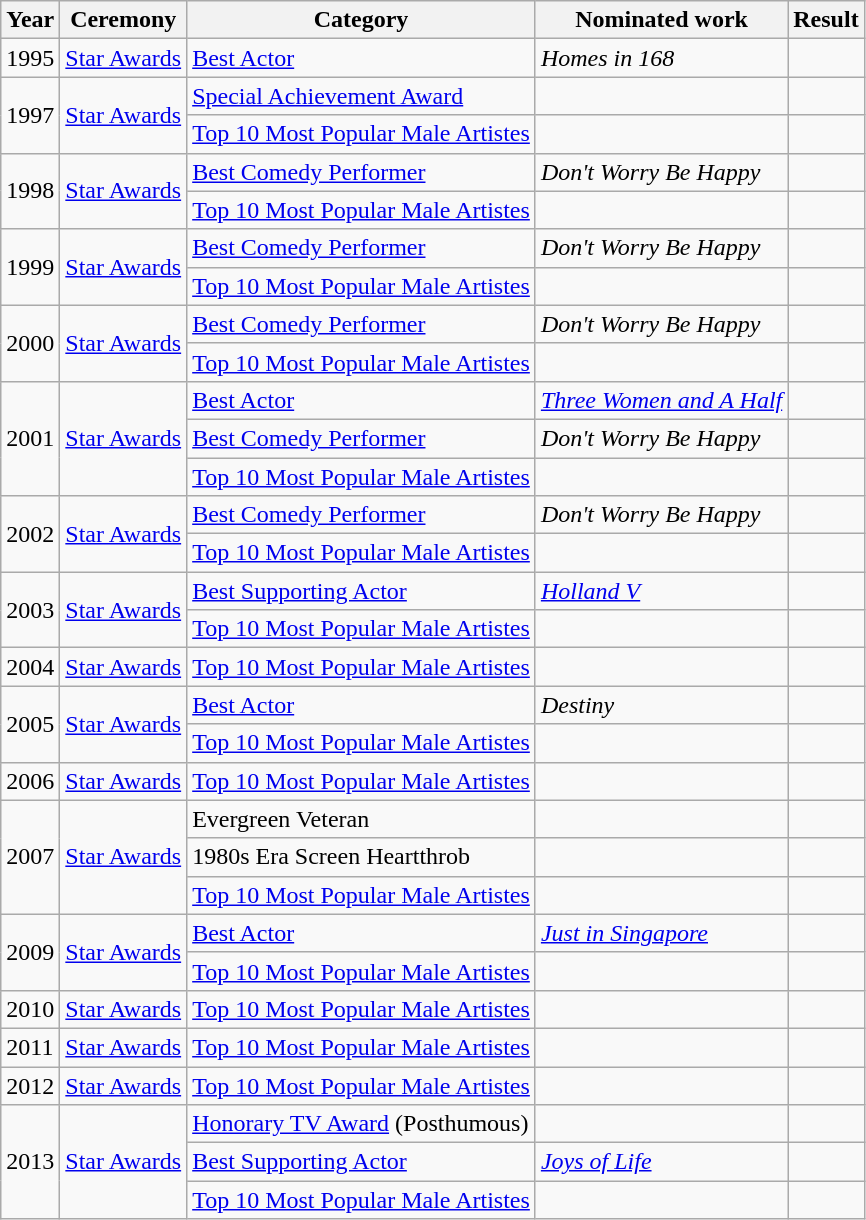<table class="wikitable sortable">
<tr>
<th>Year</th>
<th>Ceremony</th>
<th>Category</th>
<th>Nominated work</th>
<th>Result</th>
</tr>
<tr>
<td>1995</td>
<td><a href='#'>Star Awards</a></td>
<td><a href='#'>Best Actor</a></td>
<td><em>Homes in 168</em></td>
<td></td>
</tr>
<tr>
<td rowspan="2">1997</td>
<td rowspan="2"><a href='#'>Star Awards</a></td>
<td><a href='#'>Special Achievement Award</a></td>
<td></td>
<td></td>
</tr>
<tr>
<td><a href='#'>Top 10 Most Popular Male Artistes</a></td>
<td></td>
<td></td>
</tr>
<tr>
<td rowspan="2">1998</td>
<td rowspan="2"><a href='#'>Star Awards</a></td>
<td><a href='#'>Best Comedy Performer</a></td>
<td><em>Don't Worry Be Happy</em></td>
<td></td>
</tr>
<tr>
<td><a href='#'>Top 10 Most Popular Male Artistes</a></td>
<td></td>
<td></td>
</tr>
<tr>
<td rowspan="2">1999</td>
<td rowspan="2"><a href='#'>Star Awards</a></td>
<td><a href='#'>Best Comedy Performer</a></td>
<td><em>Don't Worry Be Happy</em></td>
<td></td>
</tr>
<tr>
<td><a href='#'>Top 10 Most Popular Male Artistes</a></td>
<td></td>
<td></td>
</tr>
<tr>
<td rowspan="2">2000</td>
<td rowspan="2"><a href='#'>Star Awards</a></td>
<td><a href='#'>Best Comedy Performer</a></td>
<td><em>Don't Worry Be Happy</em></td>
<td></td>
</tr>
<tr>
<td><a href='#'>Top 10 Most Popular Male Artistes</a></td>
<td></td>
<td></td>
</tr>
<tr>
<td rowspan="3">2001</td>
<td rowspan="3"><a href='#'>Star Awards</a></td>
<td><a href='#'>Best Actor</a></td>
<td><em><a href='#'>Three Women and A Half</a></em> <br> </td>
<td></td>
</tr>
<tr>
<td><a href='#'>Best Comedy Performer</a></td>
<td><em>Don't Worry Be Happy</em></td>
<td></td>
</tr>
<tr>
<td><a href='#'>Top 10 Most Popular Male Artistes</a></td>
<td></td>
<td></td>
</tr>
<tr>
<td rowspan="2">2002</td>
<td rowspan="2"><a href='#'>Star Awards</a></td>
<td><a href='#'>Best Comedy Performer</a></td>
<td><em>Don't Worry Be Happy</em></td>
<td></td>
</tr>
<tr>
<td><a href='#'>Top 10 Most Popular Male Artistes</a></td>
<td></td>
<td></td>
</tr>
<tr>
<td rowspan="2">2003</td>
<td rowspan="2"><a href='#'>Star Awards</a></td>
<td><a href='#'>Best Supporting Actor</a></td>
<td><em><a href='#'>Holland V</a></em> <br> </td>
<td></td>
</tr>
<tr>
<td><a href='#'>Top 10 Most Popular Male Artistes</a></td>
<td></td>
<td></td>
</tr>
<tr>
<td>2004</td>
<td><a href='#'>Star Awards</a></td>
<td><a href='#'>Top 10 Most Popular Male Artistes</a></td>
<td></td>
<td></td>
</tr>
<tr>
<td rowspan="2">2005</td>
<td rowspan="2"><a href='#'>Star Awards</a></td>
<td><a href='#'>Best Actor</a></td>
<td><em>Destiny</em> <br> </td>
<td></td>
</tr>
<tr>
<td><a href='#'>Top 10 Most Popular Male Artistes</a></td>
<td></td>
<td></td>
</tr>
<tr>
<td>2006</td>
<td><a href='#'>Star Awards</a></td>
<td><a href='#'>Top 10 Most Popular Male Artistes</a></td>
<td></td>
<td></td>
</tr>
<tr>
<td rowspan="3">2007</td>
<td rowspan="3"><a href='#'>Star Awards</a></td>
<td>Evergreen Veteran</td>
<td></td>
<td></td>
</tr>
<tr>
<td>1980s Era Screen Heartthrob</td>
<td></td>
<td></td>
</tr>
<tr>
<td><a href='#'>Top 10 Most Popular Male Artistes</a></td>
<td></td>
<td></td>
</tr>
<tr>
<td rowspan="2">2009</td>
<td rowspan="2"><a href='#'>Star Awards</a></td>
<td><a href='#'>Best Actor</a></td>
<td><em><a href='#'>Just in Singapore</a></em> <br> </td>
<td></td>
</tr>
<tr>
<td><a href='#'>Top 10 Most Popular Male Artistes</a></td>
<td></td>
<td></td>
</tr>
<tr>
<td>2010</td>
<td><a href='#'> Star Awards</a></td>
<td><a href='#'>Top 10 Most Popular Male Artistes</a></td>
<td></td>
<td></td>
</tr>
<tr>
<td>2011</td>
<td><a href='#'> Star Awards</a></td>
<td><a href='#'>Top 10 Most Popular Male Artistes</a></td>
<td></td>
<td></td>
</tr>
<tr>
<td>2012</td>
<td><a href='#'> Star Awards</a></td>
<td><a href='#'>Top 10 Most Popular Male Artistes</a></td>
<td></td>
<td></td>
</tr>
<tr>
<td rowspan="3">2013</td>
<td rowspan="3"><a href='#'>Star Awards</a></td>
<td><a href='#'>Honorary TV Award</a> (Posthumous)</td>
<td></td>
<td></td>
</tr>
<tr>
<td><a href='#'>Best Supporting Actor</a></td>
<td><em><a href='#'>Joys of Life</a></em> <br> </td>
<td></td>
</tr>
<tr>
<td><a href='#'>Top 10 Most Popular Male Artistes</a></td>
<td></td>
<td></td>
</tr>
</table>
